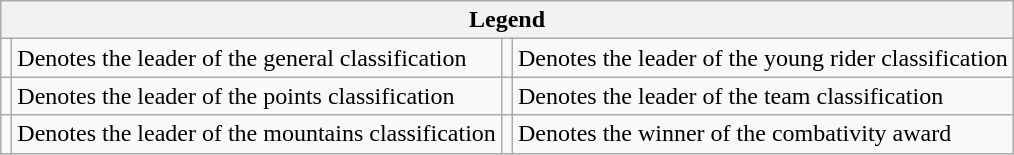<table class="wikitable">
<tr>
<th colspan="4">Legend</th>
</tr>
<tr>
<td></td>
<td>Denotes the leader of the general classification</td>
<td></td>
<td>Denotes the leader of the young rider classification</td>
</tr>
<tr>
<td></td>
<td>Denotes the leader of the points classification</td>
<td></td>
<td>Denotes the leader of the team classification</td>
</tr>
<tr>
<td></td>
<td>Denotes the leader of the mountains classification</td>
<td></td>
<td>Denotes the winner of the combativity award</td>
</tr>
</table>
